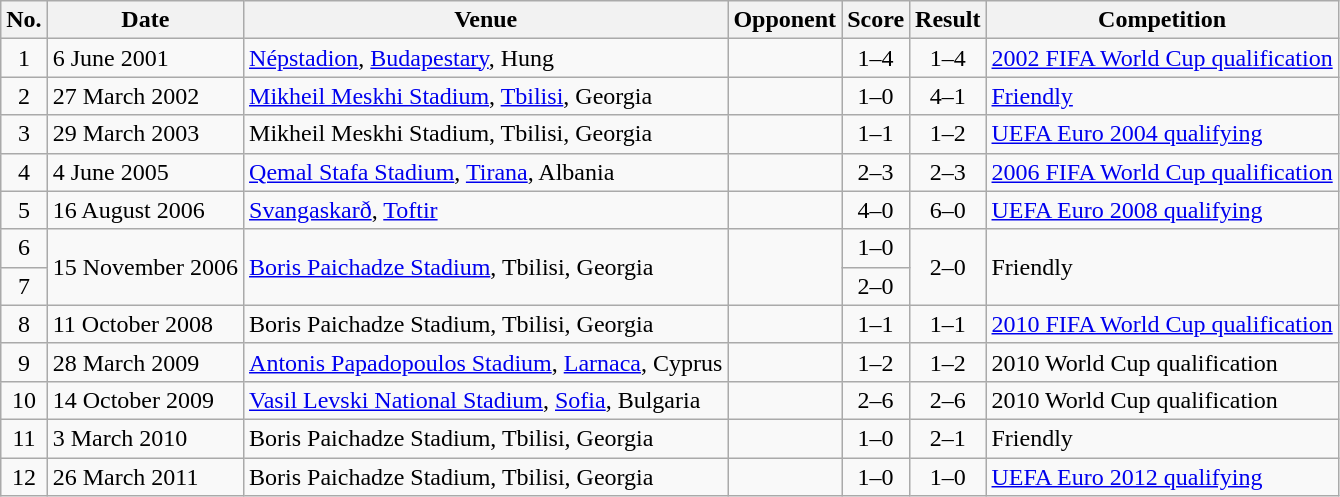<table class="wikitable sortable">
<tr>
<th scope="col">No.</th>
<th scope="col">Date</th>
<th scope="col">Venue</th>
<th scope="col">Opponent</th>
<th scope="col">Score</th>
<th scope="col">Result</th>
<th scope="col">Competition</th>
</tr>
<tr>
<td align="center">1</td>
<td>6 June 2001</td>
<td><a href='#'>Népstadion</a>, <a href='#'>Budapestary</a>, Hung</td>
<td></td>
<td align="center">1–4</td>
<td align="center">1–4</td>
<td><a href='#'>2002 FIFA World Cup qualification</a></td>
</tr>
<tr>
<td align="center">2</td>
<td>27 March 2002</td>
<td><a href='#'>Mikheil Meskhi Stadium</a>, <a href='#'>Tbilisi</a>, Georgia</td>
<td></td>
<td align="center">1–0</td>
<td align="center">4–1</td>
<td><a href='#'>Friendly</a></td>
</tr>
<tr>
<td align="center">3</td>
<td>29 March 2003</td>
<td>Mikheil Meskhi Stadium, Tbilisi, Georgia</td>
<td></td>
<td align="center">1–1</td>
<td align="center">1–2</td>
<td><a href='#'>UEFA Euro 2004 qualifying</a></td>
</tr>
<tr>
<td align="center">4</td>
<td>4 June 2005</td>
<td><a href='#'>Qemal Stafa Stadium</a>, <a href='#'>Tirana</a>, Albania</td>
<td></td>
<td align="center">2–3</td>
<td align="center">2–3</td>
<td><a href='#'>2006 FIFA World Cup qualification</a></td>
</tr>
<tr>
<td align="center">5</td>
<td>16 August 2006</td>
<td><a href='#'>Svangaskarð</a>, <a href='#'>Toftir</a></td>
<td></td>
<td align="center">4–0</td>
<td align="center">6–0</td>
<td><a href='#'>UEFA Euro 2008 qualifying</a></td>
</tr>
<tr>
<td align="center">6</td>
<td rowspan="2">15 November 2006</td>
<td rowspan="2"><a href='#'>Boris Paichadze Stadium</a>, Tbilisi, Georgia</td>
<td rowspan="2"></td>
<td align="center">1–0</td>
<td rowspan="2" align="center">2–0</td>
<td rowspan="2">Friendly</td>
</tr>
<tr>
<td align="center">7</td>
<td align="center">2–0</td>
</tr>
<tr>
<td align="center">8</td>
<td>11 October 2008</td>
<td>Boris Paichadze Stadium, Tbilisi, Georgia</td>
<td></td>
<td align="center">1–1</td>
<td align="center">1–1</td>
<td><a href='#'>2010 FIFA World Cup qualification</a></td>
</tr>
<tr>
<td align="center">9</td>
<td>28 March 2009</td>
<td><a href='#'>Antonis Papadopoulos Stadium</a>, <a href='#'>Larnaca</a>, Cyprus</td>
<td></td>
<td align="center">1–2</td>
<td align="center">1–2</td>
<td>2010 World Cup qualification</td>
</tr>
<tr>
<td align="center">10</td>
<td>14 October 2009</td>
<td><a href='#'>Vasil Levski National Stadium</a>, <a href='#'>Sofia</a>, Bulgaria</td>
<td></td>
<td align="center">2–6</td>
<td align="center">2–6</td>
<td>2010 World Cup qualification</td>
</tr>
<tr>
<td align="center">11</td>
<td>3 March 2010</td>
<td>Boris Paichadze Stadium, Tbilisi, Georgia</td>
<td></td>
<td align="center">1–0</td>
<td align="center">2–1</td>
<td>Friendly</td>
</tr>
<tr>
<td align="center">12</td>
<td>26 March 2011</td>
<td>Boris Paichadze Stadium, Tbilisi, Georgia</td>
<td></td>
<td align="center">1–0</td>
<td align="center">1–0</td>
<td><a href='#'>UEFA Euro 2012 qualifying</a></td>
</tr>
</table>
